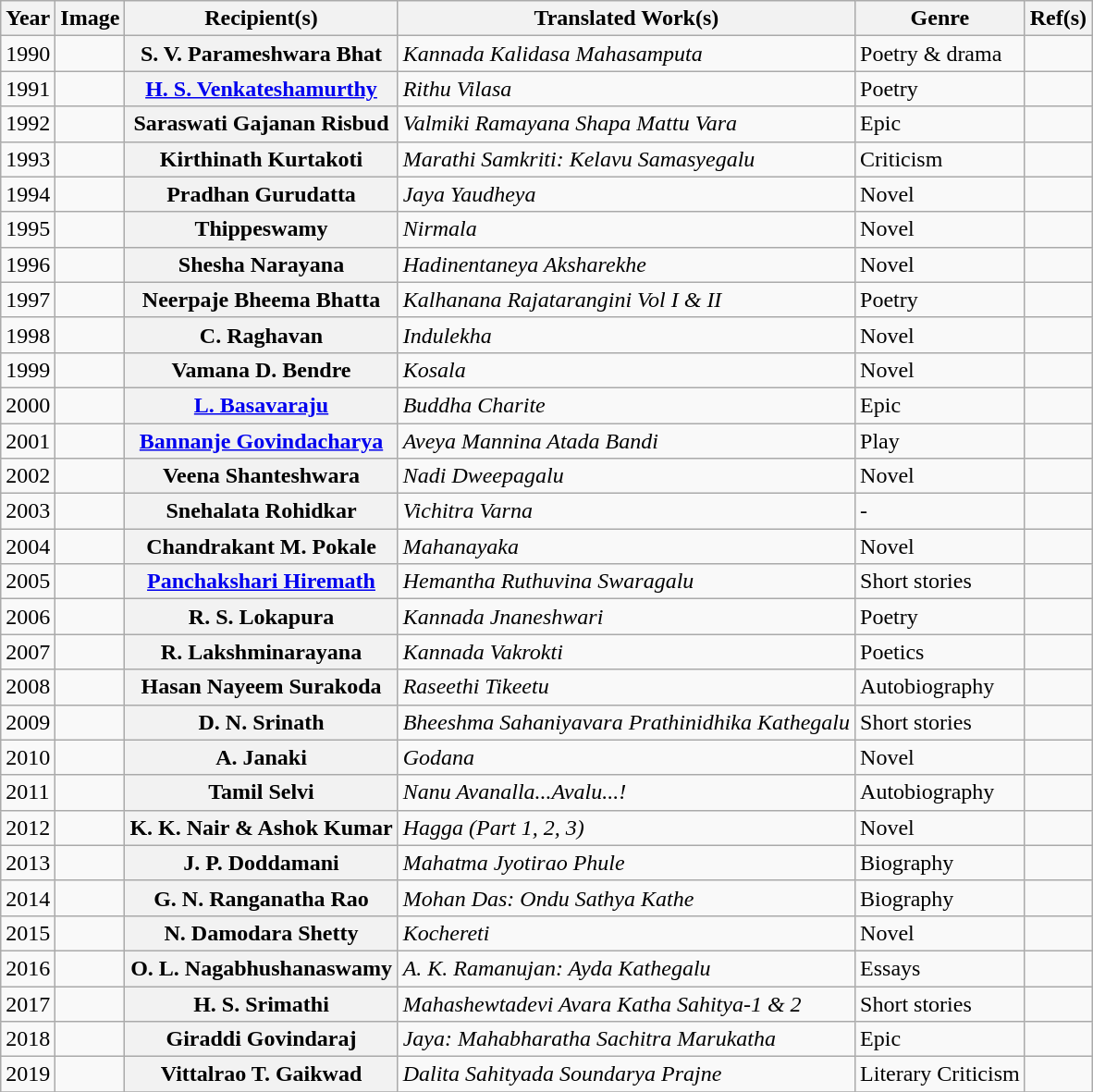<table class="wikitable plainrowheaders sortable">
<tr>
<th scope="col">Year</th>
<th scope="col">Image</th>
<th scope="col">Recipient(s)</th>
<th scope="col">Translated Work(s)</th>
<th scope="col">Genre</th>
<th scope="col">Ref(s)</th>
</tr>
<tr>
<td>1990</td>
<td></td>
<th>S. V. Parameshwara Bhat</th>
<td><em>Kannada Kalidasa Mahasamputa</em></td>
<td>Poetry & drama</td>
<td></td>
</tr>
<tr>
<td>1991</td>
<td></td>
<th><a href='#'>H. S. Venkateshamurthy</a></th>
<td><em>Rithu Vilasa</em></td>
<td>Poetry</td>
<td></td>
</tr>
<tr>
<td>1992</td>
<td></td>
<th>Saraswati Gajanan Risbud</th>
<td><em>Valmiki Ramayana Shapa Mattu Vara</em></td>
<td>Epic</td>
<td></td>
</tr>
<tr>
<td>1993</td>
<td></td>
<th>Kirthinath Kurtakoti</th>
<td><em>Marathi Samkriti: Kelavu Samasyegalu</em></td>
<td>Criticism</td>
<td></td>
</tr>
<tr>
<td>1994</td>
<td></td>
<th>Pradhan Gurudatta</th>
<td><em>Jaya Yaudheya</em></td>
<td>Novel</td>
<td></td>
</tr>
<tr>
<td>1995</td>
<td></td>
<th>Thippeswamy</th>
<td><em>Nirmala</em></td>
<td>Novel</td>
<td></td>
</tr>
<tr>
<td>1996</td>
<td></td>
<th>Shesha Narayana</th>
<td><em>Hadinentaneya Aksharekhe</em></td>
<td>Novel</td>
<td></td>
</tr>
<tr>
<td>1997</td>
<td></td>
<th>Neerpaje Bheema Bhatta</th>
<td><em>Kalhanana Rajatarangini Vol I & II</em></td>
<td>Poetry</td>
<td></td>
</tr>
<tr>
<td>1998</td>
<td></td>
<th>C. Raghavan</th>
<td><em>Indulekha</em></td>
<td>Novel</td>
<td></td>
</tr>
<tr>
<td>1999</td>
<td></td>
<th>Vamana D. Bendre</th>
<td><em>Kosala</em></td>
<td>Novel</td>
<td></td>
</tr>
<tr>
<td>2000</td>
<td></td>
<th><a href='#'>L. Basavaraju</a></th>
<td><em>Buddha Charite</em></td>
<td>Epic</td>
<td></td>
</tr>
<tr>
<td>2001</td>
<td></td>
<th><a href='#'>Bannanje Govindacharya</a></th>
<td><em>Aveya Mannina Atada Bandi</em></td>
<td>Play</td>
<td></td>
</tr>
<tr>
<td>2002</td>
<td></td>
<th>Veena Shanteshwara</th>
<td><em>Nadi Dweepagalu</em></td>
<td>Novel</td>
<td></td>
</tr>
<tr>
<td>2003</td>
<td></td>
<th>Snehalata Rohidkar</th>
<td><em>Vichitra Varna</em></td>
<td>-</td>
<td></td>
</tr>
<tr>
<td>2004</td>
<td></td>
<th>Chandrakant M. Pokale</th>
<td><em>Mahanayaka</em></td>
<td>Novel</td>
<td></td>
</tr>
<tr>
<td>2005</td>
<td></td>
<th><a href='#'>Panchakshari Hiremath</a></th>
<td><em>Hemantha Ruthuvina Swaragalu</em></td>
<td>Short stories</td>
<td></td>
</tr>
<tr>
<td>2006</td>
<td></td>
<th>R. S. Lokapura</th>
<td><em>Kannada Jnaneshwari</em></td>
<td>Poetry</td>
<td></td>
</tr>
<tr>
<td>2007</td>
<td></td>
<th>R. Lakshminarayana</th>
<td><em>Kannada Vakrokti</em></td>
<td>Poetics</td>
<td></td>
</tr>
<tr>
<td>2008</td>
<td></td>
<th>Hasan Nayeem Surakoda</th>
<td><em>Raseethi Tikeetu</em></td>
<td>Autobiography</td>
<td></td>
</tr>
<tr>
<td>2009</td>
<td></td>
<th>D. N. Srinath</th>
<td><em>Bheeshma Sahaniyavara Prathinidhika Kathegalu</em></td>
<td>Short stories</td>
<td></td>
</tr>
<tr>
<td>2010</td>
<td></td>
<th>A. Janaki</th>
<td><em>Godana</em></td>
<td>Novel</td>
<td></td>
</tr>
<tr>
<td>2011</td>
<td></td>
<th>Tamil Selvi</th>
<td><em>Nanu Avanalla...Avalu...!</em></td>
<td>Autobiography</td>
<td></td>
</tr>
<tr>
<td>2012</td>
<td></td>
<th>K. K. Nair & Ashok Kumar</th>
<td><em>Hagga (Part 1, 2, 3)</em></td>
<td>Novel</td>
<td></td>
</tr>
<tr>
<td>2013</td>
<td></td>
<th>J. P. Doddamani</th>
<td><em>Mahatma Jyotirao Phule</em></td>
<td>Biography</td>
<td></td>
</tr>
<tr>
<td>2014</td>
<td></td>
<th>G. N. Ranganatha Rao</th>
<td><em>Mohan Das: Ondu Sathya Kathe</em></td>
<td>Biography</td>
<td></td>
</tr>
<tr>
<td>2015</td>
<td></td>
<th>N. Damodara Shetty</th>
<td><em>Kochereti</em></td>
<td>Novel</td>
<td></td>
</tr>
<tr>
<td>2016</td>
<td></td>
<th>O. L. Nagabhushanaswamy</th>
<td><em>A. K. Ramanujan: Ayda Kathegalu</em></td>
<td>Essays</td>
<td></td>
</tr>
<tr>
<td>2017</td>
<td></td>
<th>H. S. Srimathi</th>
<td><em>Mahashewtadevi Avara Katha Sahitya-1 & 2</em></td>
<td>Short stories</td>
<td></td>
</tr>
<tr>
<td>2018</td>
<td></td>
<th>Giraddi Govindaraj</th>
<td><em>Jaya: Mahabharatha Sachitra Marukatha</em></td>
<td>Epic</td>
<td></td>
</tr>
<tr>
<td>2019</td>
<td></td>
<th>Vittalrao T. Gaikwad</th>
<td><em>Dalita Sahityada Soundarya Prajne</em></td>
<td>Literary Criticism</td>
<td></td>
</tr>
<tr>
</tr>
</table>
